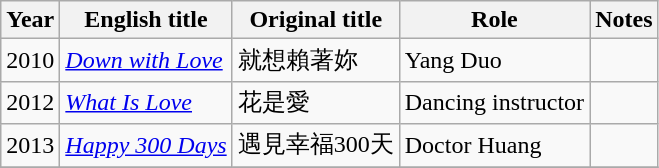<table class="wikitable sortable">
<tr>
<th>Year</th>
<th>English title</th>
<th>Original title</th>
<th>Role</th>
<th class="unsortable">Notes</th>
</tr>
<tr>
<td>2010</td>
<td><em><a href='#'>Down with Love</a></em></td>
<td>就想賴著妳</td>
<td>Yang Duo</td>
<td></td>
</tr>
<tr>
<td>2012</td>
<td><em><a href='#'>What Is Love</a></em></td>
<td>花是愛</td>
<td>Dancing instructor</td>
<td></td>
</tr>
<tr>
<td>2013</td>
<td><em><a href='#'>Happy 300 Days</a></em></td>
<td>遇見幸福300天</td>
<td>Doctor Huang</td>
<td></td>
</tr>
<tr>
</tr>
</table>
